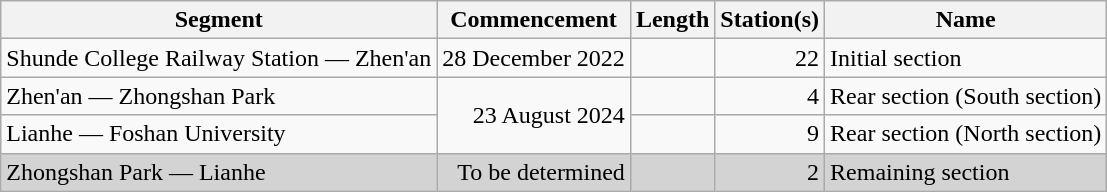<table class="wikitable" style="border-collapse: collapse; text-align: right;">
<tr>
<th>Segment</th>
<th>Commencement</th>
<th>Length</th>
<th>Station(s)</th>
<th>Name</th>
</tr>
<tr>
<td style="text-align: left;">Shunde College Railway Station — Zhen'an</td>
<td>28 December 2022</td>
<td></td>
<td>22</td>
<td style="text-align: left;">Initial section</td>
</tr>
<tr>
<td style="text-align: left;">Zhen'an — Zhongshan Park</td>
<td rowspan=2>23 August 2024</td>
<td></td>
<td>4</td>
<td style="text-align: left;">Rear section (South section)</td>
</tr>
<tr>
<td style="text-align: left;">Lianhe — Foshan University</td>
<td></td>
<td>9</td>
<td style="text-align: left;">Rear section (North section)</td>
</tr>
<tr bgcolor="lightgrey">
<td style="text-align: left;">Zhongshan Park — Lianhe</td>
<td>To be determined</td>
<td></td>
<td>2</td>
<td style="text-align: left;">Remaining section</td>
</tr>
</table>
